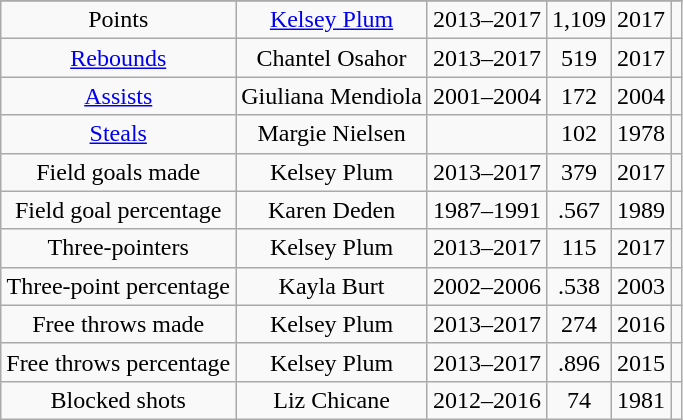<table class="wikitable">
<tr>
</tr>
<tr align=center>
<td>Points</td>
<td><a href='#'>Kelsey Plum</a></td>
<td>2013–2017</td>
<td>1,109</td>
<td>2017</td>
<td></td>
</tr>
<tr align=center>
<td><a href='#'>Rebounds</a></td>
<td>Chantel Osahor</td>
<td>2013–2017</td>
<td>519</td>
<td>2017</td>
<td></td>
</tr>
<tr align=center>
<td><a href='#'>Assists</a></td>
<td>Giuliana Mendiola</td>
<td>2001–2004</td>
<td>172</td>
<td>2004</td>
<td></td>
</tr>
<tr align=center>
<td><a href='#'>Steals</a></td>
<td>Margie Nielsen</td>
<td></td>
<td>102</td>
<td>1978</td>
<td></td>
</tr>
<tr align=center>
<td>Field goals made</td>
<td>Kelsey Plum</td>
<td>2013–2017</td>
<td>379</td>
<td>2017</td>
<td></td>
</tr>
<tr align=center>
<td>Field goal percentage</td>
<td>Karen Deden</td>
<td>1987–1991</td>
<td>.567</td>
<td>1989</td>
<td></td>
</tr>
<tr align=center>
<td>Three-pointers</td>
<td>Kelsey Plum</td>
<td>2013–2017</td>
<td>115</td>
<td>2017</td>
<td></td>
</tr>
<tr align=center>
<td>Three-point percentage</td>
<td>Kayla Burt</td>
<td>2002–2006</td>
<td>.538</td>
<td>2003</td>
<td></td>
</tr>
<tr align=center>
<td>Free throws made</td>
<td>Kelsey Plum</td>
<td>2013–2017</td>
<td>274</td>
<td>2016</td>
<td></td>
</tr>
<tr align=center>
<td>Free throws percentage</td>
<td>Kelsey Plum</td>
<td>2013–2017</td>
<td>.896</td>
<td>2015</td>
<td></td>
</tr>
<tr align=center>
<td>Blocked shots</td>
<td>Liz Chicane</td>
<td>2012–2016</td>
<td>74</td>
<td>1981</td>
<td></td>
</tr>
</table>
